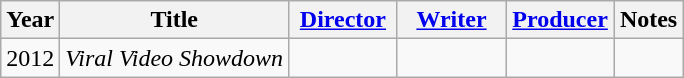<table class="wikitable">
<tr>
<th>Year</th>
<th>Title</th>
<th width="65"><a href='#'>Director</a></th>
<th width="65"><a href='#'>Writer</a></th>
<th width="65"><a href='#'>Producer</a></th>
<th>Notes</th>
</tr>
<tr>
<td>2012</td>
<td><em>Viral Video Showdown</em></td>
<td></td>
<td></td>
<td></td>
<td></td>
</tr>
</table>
